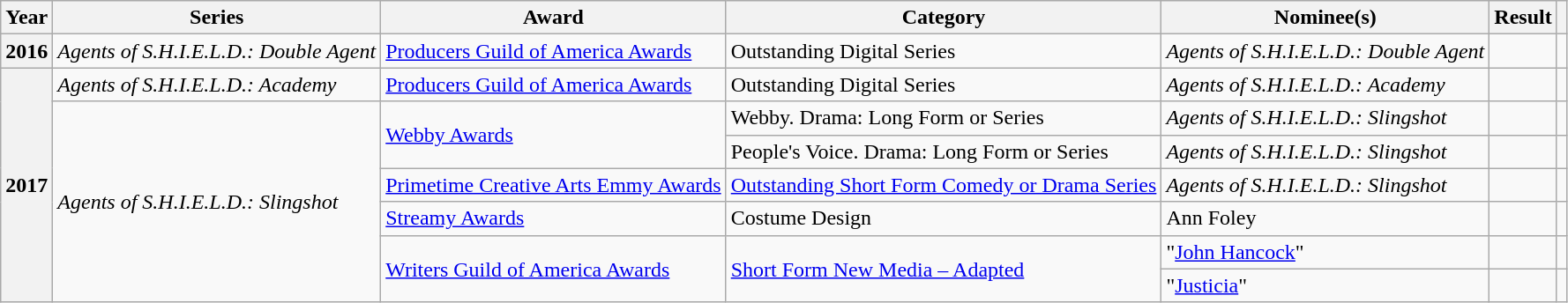<table class="wikitable">
<tr>
<th scope="col">Year</th>
<th scope="col">Series</th>
<th scope="col">Award</th>
<th scope="col">Category</th>
<th scope="col">Nominee(s)</th>
<th scope="col">Result</th>
<th scope="col"></th>
</tr>
<tr>
<th scope="row">2016</th>
<td><em>Agents of S.H.I.E.L.D.: Double Agent</em></td>
<td><a href='#'>Producers Guild of America Awards</a></td>
<td>Outstanding Digital Series</td>
<td><em>Agents of S.H.I.E.L.D.: Double Agent</em></td>
<td></td>
<td></td>
</tr>
<tr>
<th scope="row" rowspan="7">2017</th>
<td><em>Agents of S.H.I.E.L.D.: Academy</em></td>
<td><a href='#'>Producers Guild of America Awards</a></td>
<td>Outstanding Digital Series</td>
<td><em>Agents of S.H.I.E.L.D.: Academy</em></td>
<td></td>
<td></td>
</tr>
<tr>
<td rowspan="6"><em>Agents of S.H.I.E.L.D.: Slingshot</em></td>
<td rowspan="2"><a href='#'>Webby Awards</a></td>
<td>Webby. Drama: Long Form or Series</td>
<td><em>Agents of S.H.I.E.L.D.: Slingshot</em></td>
<td></td>
<td></td>
</tr>
<tr>
<td>People's Voice. Drama: Long Form or Series</td>
<td><em>Agents of S.H.I.E.L.D.: Slingshot</em></td>
<td></td>
<td></td>
</tr>
<tr>
<td><a href='#'>Primetime Creative Arts Emmy Awards</a></td>
<td><a href='#'>Outstanding Short Form Comedy or Drama Series</a></td>
<td><em>Agents of S.H.I.E.L.D.: Slingshot</em></td>
<td></td>
<td></td>
</tr>
<tr>
<td><a href='#'>Streamy Awards</a></td>
<td>Costume Design</td>
<td>Ann Foley</td>
<td></td>
<td></td>
</tr>
<tr>
<td rowspan="2"><a href='#'>Writers Guild of America Awards</a></td>
<td rowspan="2"><a href='#'>Short Form New Media – Adapted</a></td>
<td>"<a href='#'>John Hancock</a>"</td>
<td></td>
<td></td>
</tr>
<tr>
<td>"<a href='#'>Justicia</a>"</td>
<td></td>
<td></td>
</tr>
</table>
